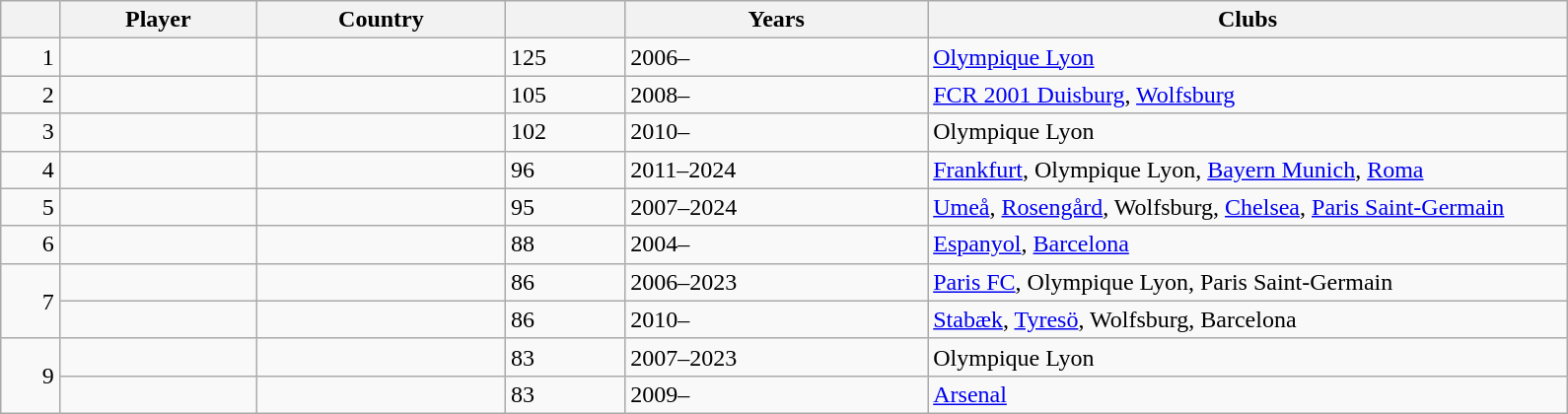<table class="wikitable sortable" width="1060" style="align-center">
<tr>
<th></th>
<th>Player</th>
<th>Country</th>
<th></th>
<th>Years</th>
<th width=425>Clubs</th>
</tr>
<tr>
<td align=right>1</td>
<td><strong></strong></td>
<td></td>
<td>125</td>
<td>2006–</td>
<td><a href='#'>Olympique Lyon</a></td>
</tr>
<tr>
<td align=right>2</td>
<td><strong></strong></td>
<td></td>
<td>105</td>
<td>2008–</td>
<td><a href='#'>FCR 2001 Duisburg</a>, <a href='#'>Wolfsburg</a></td>
</tr>
<tr>
<td align=right>3</td>
<td><strong></strong></td>
<td></td>
<td>102</td>
<td>2010–</td>
<td>Olympique Lyon</td>
</tr>
<tr>
<td align=right>4</td>
<td></td>
<td></td>
<td>96</td>
<td>2011–2024</td>
<td><a href='#'>Frankfurt</a>, Olympique Lyon, <a href='#'>Bayern Munich</a>, <a href='#'>Roma</a></td>
</tr>
<tr>
<td align=right>5</td>
<td></td>
<td></td>
<td>95</td>
<td>2007–2024</td>
<td><a href='#'>Umeå</a>, <a href='#'>Rosengård</a>, Wolfsburg, <a href='#'>Chelsea</a>, <a href='#'>Paris Saint-Germain</a></td>
</tr>
<tr>
<td align=right>6</td>
<td><strong></strong></td>
<td></td>
<td>88</td>
<td>2004–</td>
<td><a href='#'>Espanyol</a>, <a href='#'>Barcelona</a></td>
</tr>
<tr>
<td align=right rowspan=2>7</td>
<td></td>
<td></td>
<td>86</td>
<td>2006–2023</td>
<td><a href='#'>Paris FC</a>, Olympique Lyon, Paris Saint-Germain</td>
</tr>
<tr>
<td><strong></strong></td>
<td></td>
<td>86</td>
<td>2010–</td>
<td><a href='#'>Stabæk</a>, <a href='#'>Tyresö</a>, Wolfsburg, Barcelona</td>
</tr>
<tr>
<td align=right rowspan=2>9</td>
<td></td>
<td></td>
<td>83</td>
<td>2007–2023</td>
<td>Olympique Lyon</td>
</tr>
<tr>
<td><strong></strong></td>
<td></td>
<td>83</td>
<td>2009–</td>
<td><a href='#'>Arsenal</a><br></td>
</tr>
</table>
